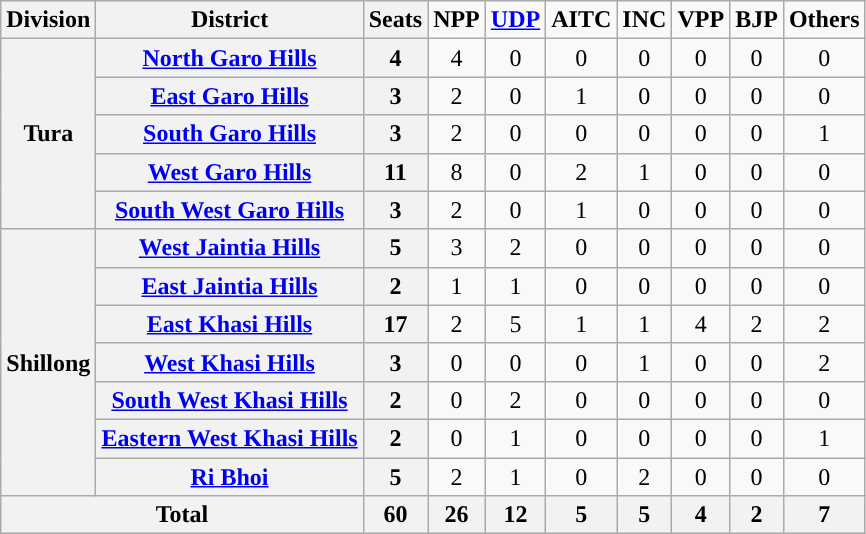<table class="wikitable sortable" style="text-align:center;">
<tr>
<th>Division</th>
<th>District</th>
<th>Seats</th>
<td><span><strong>NPP</strong></span></td>
<td><a href='#'><span><strong>UDP</strong></span></a></td>
<td><span><strong>AITC</strong></span></td>
<td><span><strong>INC</strong></span></td>
<td><span><strong>VPP</strong></span></td>
<td><span><strong>BJP</strong></span></td>
<td><span><strong>Others</strong></span></td>
</tr>
<tr>
<th rowspan="5">Tura</th>
<th><a href='#'>North Garo Hills</a></th>
<th>4</th>
<td style="background:">4</td>
<td>0</td>
<td>0</td>
<td>0</td>
<td>0</td>
<td>0</td>
<td>0</td>
</tr>
<tr>
<th><a href='#'>East Garo Hills</a></th>
<th>3</th>
<td style="background:">2</td>
<td>0</td>
<td>1</td>
<td>0</td>
<td>0</td>
<td>0</td>
<td>0</td>
</tr>
<tr>
<th><a href='#'>South Garo Hills</a></th>
<th>3</th>
<td style="background:">2</td>
<td>0</td>
<td>0</td>
<td>0</td>
<td>0</td>
<td>0</td>
<td>1</td>
</tr>
<tr>
<th><a href='#'>West Garo Hills</a></th>
<th>11</th>
<td style="background:">8</td>
<td>0</td>
<td>2</td>
<td>1</td>
<td>0</td>
<td>0</td>
<td>0</td>
</tr>
<tr>
<th><a href='#'>South West Garo Hills</a></th>
<th>3</th>
<td style="background:">2</td>
<td>0</td>
<td>1</td>
<td>0</td>
<td>0</td>
<td>0</td>
<td>0</td>
</tr>
<tr>
<th rowspan="7">Shillong</th>
<th><a href='#'>West Jaintia Hills</a></th>
<th>5</th>
<td style="background:">3</td>
<td>2</td>
<td>0</td>
<td>0</td>
<td>0</td>
<td>0</td>
<td>0</td>
</tr>
<tr>
<th><a href='#'>East Jaintia Hills</a></th>
<th>2</th>
<td>1</td>
<td>1</td>
<td>0</td>
<td>0</td>
<td>0</td>
<td>0</td>
<td>0</td>
</tr>
<tr>
<th><a href='#'>East Khasi Hills</a></th>
<th>17</th>
<td>2</td>
<td style="background:">5</td>
<td>1</td>
<td>1</td>
<td>4</td>
<td>2</td>
<td>2</td>
</tr>
<tr>
<th><a href='#'>West Khasi Hills</a></th>
<th>3</th>
<td>0</td>
<td>0</td>
<td>0</td>
<td>1</td>
<td>0</td>
<td>0</td>
<td>2</td>
</tr>
<tr>
<th><a href='#'>South West Khasi Hills</a></th>
<th>2</th>
<td>0</td>
<td style="background:">2</td>
<td>0</td>
<td>0</td>
<td>0</td>
<td>0</td>
<td>0</td>
</tr>
<tr>
<th><a href='#'>Eastern West Khasi Hills</a></th>
<th>2</th>
<td>0</td>
<td>1</td>
<td>0</td>
<td>0</td>
<td>0</td>
<td>0</td>
<td>1</td>
</tr>
<tr>
<th><a href='#'>Ri Bhoi</a></th>
<th>5</th>
<td>2</td>
<td>1</td>
<td>0</td>
<td>2</td>
<td>0</td>
<td>0</td>
<td>0</td>
</tr>
<tr>
<th colspan="2">Total</th>
<th>60</th>
<th>26</th>
<th>12</th>
<th>5</th>
<th>5</th>
<th>4</th>
<th>2</th>
<th>7</th>
</tr>
</table>
